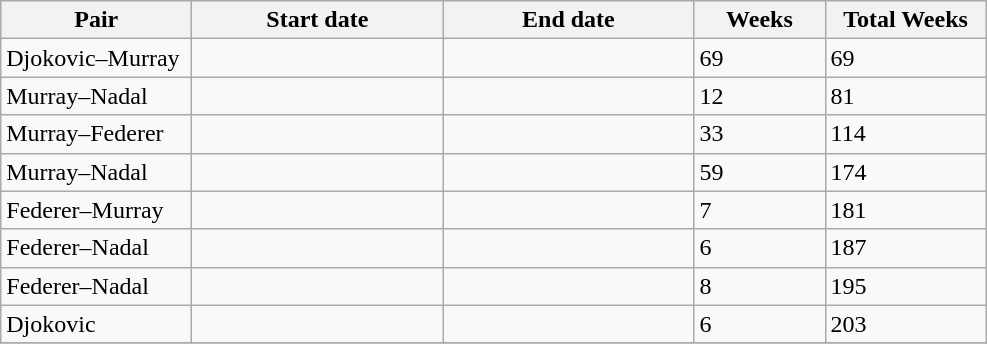<table class="sortable wikitable">
<tr>
<th width=120>Pair</th>
<th width=160>Start date</th>
<th width=160>End date</th>
<th width=80>Weeks</th>
<th width=100>Total Weeks</th>
</tr>
<tr>
<td>Djokovic–Murray</td>
<td></td>
<td></td>
<td>69</td>
<td>69</td>
</tr>
<tr>
<td>Murray–Nadal</td>
<td></td>
<td></td>
<td>12</td>
<td>81</td>
</tr>
<tr>
<td>Murray–Federer</td>
<td></td>
<td></td>
<td>33</td>
<td>114</td>
</tr>
<tr>
<td>Murray–Nadal</td>
<td></td>
<td></td>
<td>59</td>
<td>174</td>
</tr>
<tr>
<td>Federer–Murray</td>
<td></td>
<td></td>
<td>7</td>
<td>181</td>
</tr>
<tr>
<td>Federer–Nadal</td>
<td></td>
<td></td>
<td>6</td>
<td>187</td>
</tr>
<tr>
<td>Federer–Nadal</td>
<td></td>
<td></td>
<td>8</td>
<td>195</td>
</tr>
<tr>
<td>Djokovic</td>
<td></td>
<td></td>
<td>6</td>
<td>203</td>
</tr>
<tr>
</tr>
</table>
